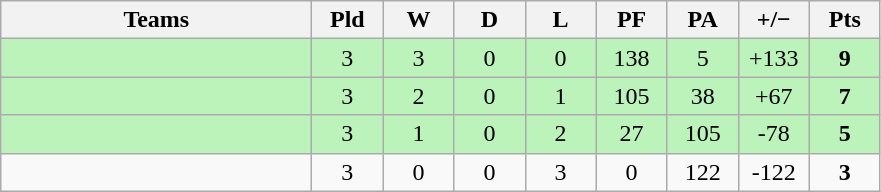<table class="wikitable" style="text-align: center;">
<tr>
<th width="200">Teams</th>
<th width="40">Pld</th>
<th width="40">W</th>
<th width="40">D</th>
<th width="40">L</th>
<th width="40">PF</th>
<th width="40">PA</th>
<th width="40">+/−</th>
<th width="40">Pts</th>
</tr>
<tr style="background-color:#bbf3bb;">
<td align=left></td>
<td>3</td>
<td>3</td>
<td>0</td>
<td>0</td>
<td>138</td>
<td>5</td>
<td>+133</td>
<td><strong>9</strong></td>
</tr>
<tr style="background-color:#bbf3bb;">
<td align=left></td>
<td>3</td>
<td>2</td>
<td>0</td>
<td>1</td>
<td>105</td>
<td>38</td>
<td>+67</td>
<td><strong>7</strong></td>
</tr>
<tr style="background-color:#bbf3bb;">
<td align=left></td>
<td>3</td>
<td>1</td>
<td>0</td>
<td>2</td>
<td>27</td>
<td>105</td>
<td>-78</td>
<td><strong>5</strong></td>
</tr>
<tr>
<td align=left></td>
<td>3</td>
<td>0</td>
<td>0</td>
<td>3</td>
<td>0</td>
<td>122</td>
<td>-122</td>
<td><strong>3</strong></td>
</tr>
</table>
